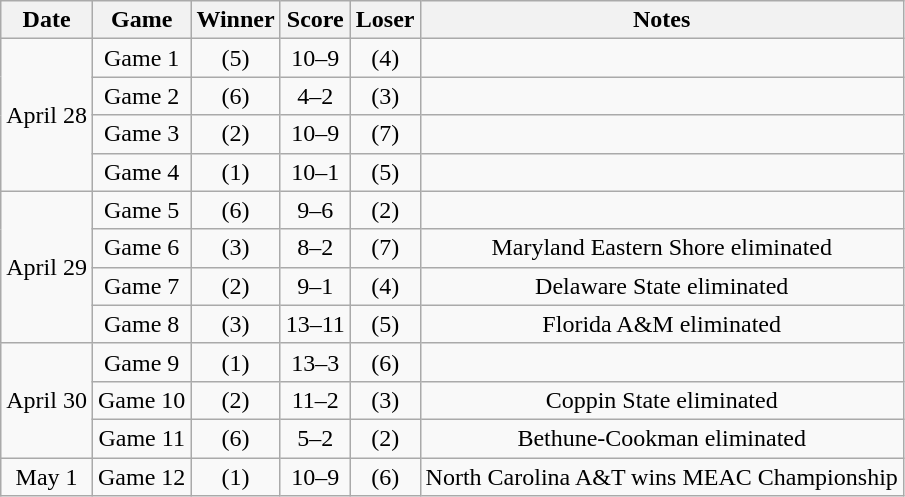<table class="wikitable">
<tr>
<th>Date</th>
<th>Game</th>
<th>Winner</th>
<th>Score</th>
<th>Loser</th>
<th>Notes</th>
</tr>
<tr align=center>
<td rowspan=4>April 28</td>
<td>Game 1</td>
<td>(5) </td>
<td>10–9</td>
<td>(4) </td>
<td></td>
</tr>
<tr align=center>
<td>Game 2</td>
<td>(6) </td>
<td>4–2</td>
<td>(3) </td>
<td></td>
</tr>
<tr align=center>
<td>Game 3</td>
<td>(2) </td>
<td>10–9</td>
<td>(7) </td>
<td></td>
</tr>
<tr align=center>
<td>Game 4</td>
<td>(1) </td>
<td>10–1</td>
<td>(5) </td>
<td></td>
</tr>
<tr align=center>
<td rowspan=4>April 29</td>
<td>Game 5</td>
<td>(6) </td>
<td>9–6</td>
<td>(2) </td>
<td></td>
</tr>
<tr align=center>
<td>Game 6</td>
<td>(3) </td>
<td>8–2</td>
<td>(7) </td>
<td>Maryland Eastern Shore eliminated</td>
</tr>
<tr align=center>
<td>Game 7</td>
<td>(2) </td>
<td>9–1</td>
<td>(4) </td>
<td>Delaware State eliminated</td>
</tr>
<tr align=center>
<td>Game 8</td>
<td>(3) </td>
<td>13–11</td>
<td>(5) </td>
<td>Florida A&M eliminated</td>
</tr>
<tr align=center>
<td rowspan=3>April 30</td>
<td>Game 9</td>
<td>(1) </td>
<td>13–3</td>
<td>(6) </td>
<td></td>
</tr>
<tr align=center>
<td>Game 10</td>
<td>(2) </td>
<td>11–2</td>
<td>(3) </td>
<td>Coppin State eliminated</td>
</tr>
<tr align=center>
<td>Game 11</td>
<td>(6) </td>
<td>5–2</td>
<td>(2) </td>
<td>Bethune-Cookman eliminated</td>
</tr>
<tr align=center>
<td>May 1</td>
<td>Game 12</td>
<td>(1) </td>
<td>10–9</td>
<td>(6) </td>
<td>North Carolina A&T wins MEAC Championship</td>
</tr>
</table>
